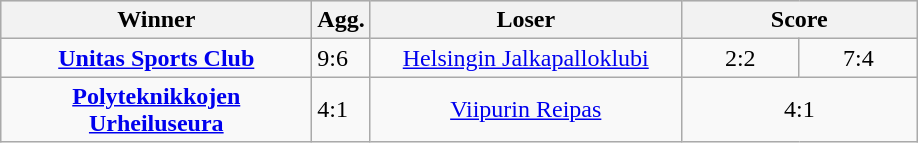<table class="wikitable">
<tr style="background-color: #dddddd;">
<th style="width:200px">Winner</th>
<th>Agg.</th>
<th style="width:200px">Loser</th>
<th colspan="2" style="width:150px">Score</th>
</tr>
<tr>
<td align="middle"><strong><a href='#'>Unitas Sports Club</a></strong></td>
<td>9:6</td>
<td align="middle"><a href='#'>Helsingin Jalkapalloklubi</a></td>
<td align="middle">2:2</td>
<td align="middle">7:4</td>
</tr>
<tr>
<td align="middle"><strong><a href='#'>Polyteknikkojen Urheiluseura</a></strong></td>
<td>4:1</td>
<td align="middle"><a href='#'>Viipurin Reipas</a></td>
<td colspan="2" align="middle">4:1</td>
</tr>
</table>
